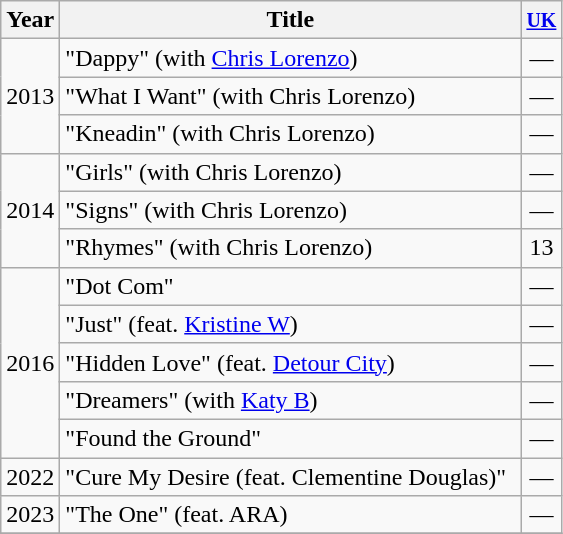<table class="wikitable">
<tr>
<th>Year</th>
<th width=300>Title</th>
<th><small><a href='#'>UK</a></small><br></th>
</tr>
<tr>
<td rowspan="3">2013</td>
<td>"Dappy" (with <a href='#'>Chris Lorenzo</a>)</td>
<td align=center>—</td>
</tr>
<tr>
<td>"What I Want" (with Chris Lorenzo)</td>
<td align=center>—</td>
</tr>
<tr>
<td>"Kneadin" (with Chris Lorenzo)</td>
<td align=center>—</td>
</tr>
<tr>
<td rowspan="3">2014</td>
<td>"Girls" (with Chris Lorenzo)</td>
<td align=center>—</td>
</tr>
<tr>
<td>"Signs" (with Chris Lorenzo)</td>
<td align=center>—</td>
</tr>
<tr>
<td>"Rhymes" (with Chris Lorenzo)</td>
<td align=center>13</td>
</tr>
<tr>
<td rowspan="5">2016</td>
<td>"Dot Com"</td>
<td align=center>—</td>
</tr>
<tr>
<td>"Just" (feat. <a href='#'>Kristine W</a>)</td>
<td align=center>—</td>
</tr>
<tr>
<td>"Hidden Love" (feat. <a href='#'>Detour City</a>)</td>
<td align=center>—</td>
</tr>
<tr>
<td>"Dreamers" (with <a href='#'>Katy B</a>)</td>
<td align=center>—</td>
</tr>
<tr>
<td>"Found the Ground"</td>
<td align=center>—</td>
</tr>
<tr>
<td rowspan="1">2022</td>
<td>"Cure My Desire (feat. Clementine Douglas)"</td>
<td align=center>—</td>
</tr>
<tr>
<td rowspan="1">2023</td>
<td>"The One" (feat. ARA)</td>
<td align=center>—</td>
</tr>
<tr>
</tr>
</table>
